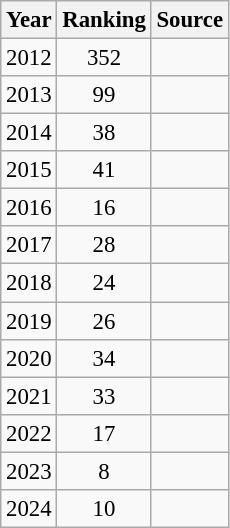<table class="wikitable" style="text-align:center; font-size: 95%;">
<tr>
<th>Year</th>
<th>Ranking</th>
<th>Source</th>
</tr>
<tr>
<td>2012</td>
<td>352</td>
<td></td>
</tr>
<tr>
<td>2013</td>
<td>99</td>
<td></td>
</tr>
<tr>
<td>2014</td>
<td>38</td>
<td></td>
</tr>
<tr>
<td>2015</td>
<td>41</td>
<td></td>
</tr>
<tr>
<td>2016</td>
<td>16</td>
<td></td>
</tr>
<tr>
<td>2017</td>
<td>28</td>
<td></td>
</tr>
<tr>
<td>2018</td>
<td>24</td>
<td></td>
</tr>
<tr>
<td>2019</td>
<td>26</td>
<td></td>
</tr>
<tr>
<td>2020</td>
<td>34</td>
<td></td>
</tr>
<tr>
<td>2021</td>
<td>33</td>
<td></td>
</tr>
<tr>
<td>2022</td>
<td>17</td>
<td></td>
</tr>
<tr>
<td>2023</td>
<td>8</td>
<td></td>
</tr>
<tr>
<td>2024</td>
<td>10</td>
<td></td>
</tr>
</table>
